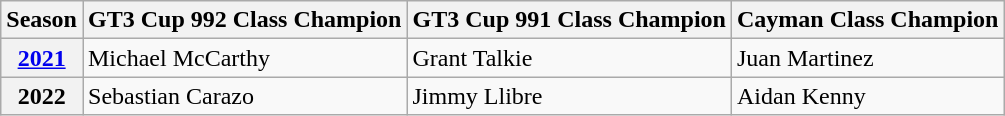<table class="wikitable">
<tr>
<th>Season</th>
<th>GT3 Cup 992 Class Champion</th>
<th>GT3 Cup 991 Class Champion</th>
<th>Cayman Class Champion</th>
</tr>
<tr>
<th><a href='#'>2021</a></th>
<td>Michael McCarthy</td>
<td>Grant Talkie</td>
<td>Juan Martinez</td>
</tr>
<tr>
<th>2022</th>
<td>Sebastian Carazo</td>
<td>Jimmy Llibre</td>
<td>Aidan Kenny</td>
</tr>
</table>
